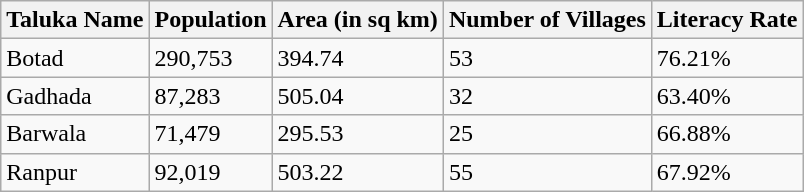<table class="wikitable">
<tr>
<th>Taluka Name</th>
<th>Population</th>
<th>Area (in sq km)</th>
<th>Number of Villages</th>
<th>Literacy Rate</th>
</tr>
<tr>
<td>Botad</td>
<td>290,753</td>
<td>394.74</td>
<td>53</td>
<td>76.21%</td>
</tr>
<tr>
<td>Gadhada</td>
<td>87,283</td>
<td>505.04</td>
<td>32</td>
<td>63.40%</td>
</tr>
<tr>
<td>Barwala</td>
<td>71,479</td>
<td>295.53</td>
<td>25</td>
<td>66.88%</td>
</tr>
<tr>
<td>Ranpur</td>
<td>92,019</td>
<td>503.22</td>
<td>55</td>
<td>67.92%</td>
</tr>
</table>
